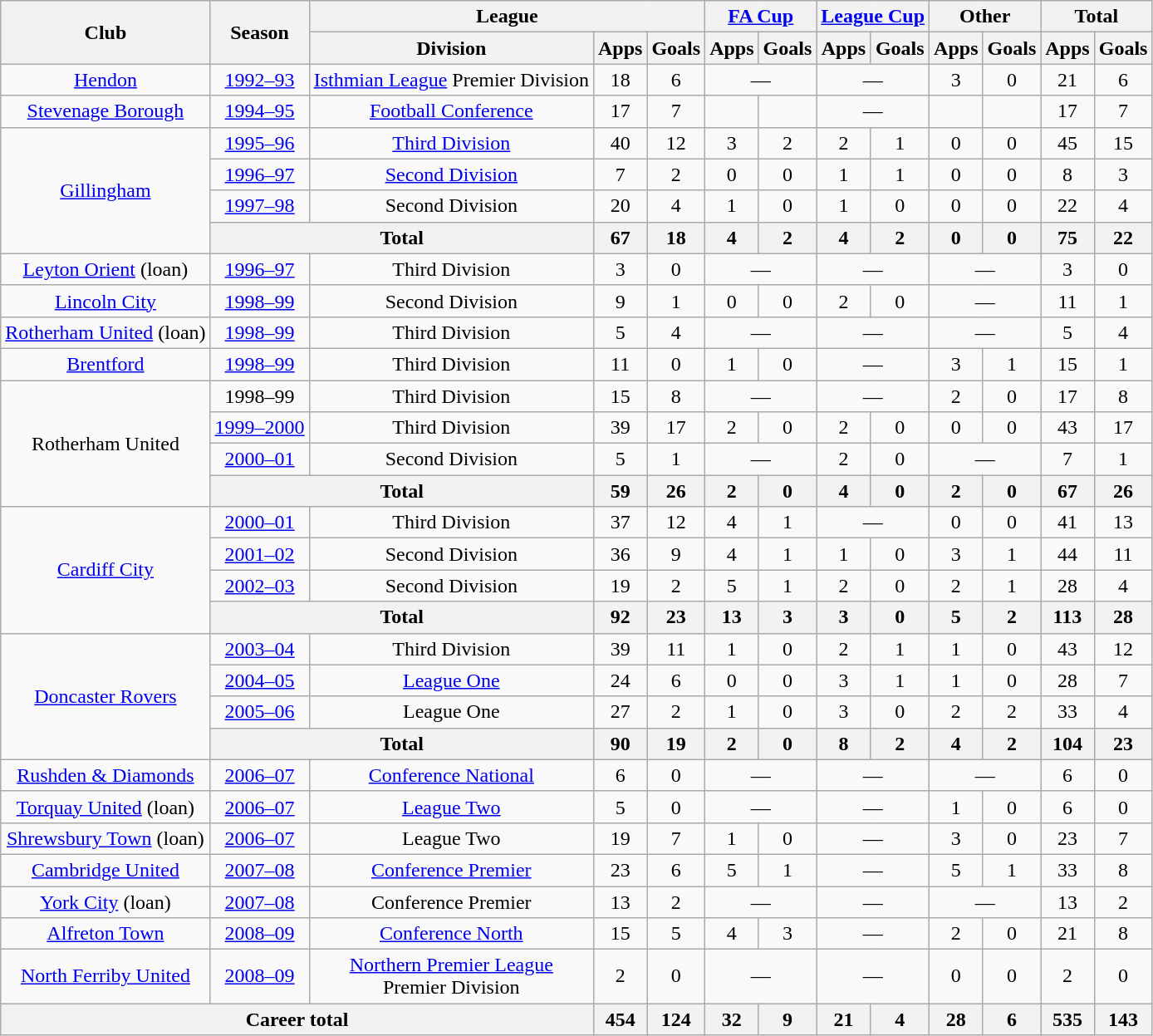<table class=wikitable style=text-align:center>
<tr>
<th rowspan=2>Club</th>
<th rowspan=2>Season</th>
<th colspan=3>League</th>
<th colspan=2><a href='#'>FA Cup</a></th>
<th colspan=2><a href='#'>League Cup</a></th>
<th colspan=2>Other</th>
<th colspan=2>Total</th>
</tr>
<tr>
<th>Division</th>
<th>Apps</th>
<th>Goals</th>
<th>Apps</th>
<th>Goals</th>
<th>Apps</th>
<th>Goals</th>
<th>Apps</th>
<th>Goals</th>
<th>Apps</th>
<th>Goals</th>
</tr>
<tr>
<td><a href='#'>Hendon</a></td>
<td><a href='#'>1992–93</a></td>
<td><a href='#'>Isthmian League</a> Premier Division</td>
<td>18</td>
<td>6</td>
<td colspan=2>—</td>
<td colspan=2>—</td>
<td>3</td>
<td>0</td>
<td>21</td>
<td>6</td>
</tr>
<tr>
<td><a href='#'>Stevenage Borough</a></td>
<td><a href='#'>1994–95</a></td>
<td><a href='#'>Football Conference</a></td>
<td>17</td>
<td>7</td>
<td></td>
<td></td>
<td colspan=2>—</td>
<td></td>
<td></td>
<td>17</td>
<td>7</td>
</tr>
<tr>
<td rowspan=4><a href='#'>Gillingham</a></td>
<td><a href='#'>1995–96</a></td>
<td><a href='#'>Third Division</a></td>
<td>40</td>
<td>12</td>
<td>3</td>
<td>2</td>
<td>2</td>
<td>1</td>
<td>0</td>
<td>0</td>
<td>45</td>
<td>15</td>
</tr>
<tr>
<td><a href='#'>1996–97</a></td>
<td><a href='#'>Second Division</a></td>
<td>7</td>
<td>2</td>
<td>0</td>
<td>0</td>
<td>1</td>
<td>1</td>
<td>0</td>
<td>0</td>
<td>8</td>
<td>3</td>
</tr>
<tr>
<td><a href='#'>1997–98</a></td>
<td>Second Division</td>
<td>20</td>
<td>4</td>
<td>1</td>
<td>0</td>
<td>1</td>
<td>0</td>
<td>0</td>
<td>0</td>
<td>22</td>
<td>4</td>
</tr>
<tr>
<th colspan=2>Total</th>
<th>67</th>
<th>18</th>
<th>4</th>
<th>2</th>
<th>4</th>
<th>2</th>
<th>0</th>
<th>0</th>
<th>75</th>
<th>22</th>
</tr>
<tr>
<td><a href='#'>Leyton Orient</a> (loan)</td>
<td><a href='#'>1996–97</a></td>
<td>Third Division</td>
<td>3</td>
<td>0</td>
<td colspan=2>—</td>
<td colspan=2>—</td>
<td colspan=2>—</td>
<td>3</td>
<td>0</td>
</tr>
<tr>
<td><a href='#'>Lincoln City</a></td>
<td><a href='#'>1998–99</a></td>
<td>Second Division</td>
<td>9</td>
<td>1</td>
<td>0</td>
<td>0</td>
<td>2</td>
<td>0</td>
<td colspan=2>—</td>
<td>11</td>
<td>1</td>
</tr>
<tr>
<td><a href='#'>Rotherham United</a> (loan)</td>
<td><a href='#'>1998–99</a></td>
<td>Third Division</td>
<td>5</td>
<td>4</td>
<td colspan=2>—</td>
<td colspan=2>—</td>
<td colspan=2>—</td>
<td>5</td>
<td>4</td>
</tr>
<tr>
<td><a href='#'>Brentford</a></td>
<td><a href='#'>1998–99</a></td>
<td>Third Division</td>
<td>11</td>
<td>0</td>
<td>1</td>
<td>0</td>
<td colspan=2>—</td>
<td>3</td>
<td>1</td>
<td>15</td>
<td>1</td>
</tr>
<tr>
<td rowspan=4>Rotherham United</td>
<td>1998–99</td>
<td>Third Division</td>
<td>15</td>
<td>8</td>
<td colspan=2>—</td>
<td colspan=2>—</td>
<td>2</td>
<td>0</td>
<td>17</td>
<td>8</td>
</tr>
<tr>
<td><a href='#'>1999–2000</a></td>
<td>Third Division</td>
<td>39</td>
<td>17</td>
<td>2</td>
<td>0</td>
<td>2</td>
<td>0</td>
<td>0</td>
<td>0</td>
<td>43</td>
<td>17</td>
</tr>
<tr>
<td><a href='#'>2000–01</a></td>
<td>Second Division</td>
<td>5</td>
<td>1</td>
<td colspan=2>—</td>
<td>2</td>
<td>0</td>
<td colspan=2>—</td>
<td>7</td>
<td>1</td>
</tr>
<tr>
<th colspan=2>Total</th>
<th>59</th>
<th>26</th>
<th>2</th>
<th>0</th>
<th>4</th>
<th>0</th>
<th>2</th>
<th>0</th>
<th>67</th>
<th>26</th>
</tr>
<tr>
<td rowspan=4><a href='#'>Cardiff City</a></td>
<td><a href='#'>2000–01</a></td>
<td>Third Division</td>
<td>37</td>
<td>12</td>
<td>4</td>
<td>1</td>
<td colspan=2>—</td>
<td>0</td>
<td>0</td>
<td>41</td>
<td>13</td>
</tr>
<tr>
<td><a href='#'>2001–02</a></td>
<td>Second Division</td>
<td>36</td>
<td>9</td>
<td>4</td>
<td>1</td>
<td>1</td>
<td>0</td>
<td>3</td>
<td>1</td>
<td>44</td>
<td>11</td>
</tr>
<tr>
<td><a href='#'>2002–03</a></td>
<td>Second Division</td>
<td>19</td>
<td>2</td>
<td>5</td>
<td>1</td>
<td>2</td>
<td>0</td>
<td>2</td>
<td>1</td>
<td>28</td>
<td>4</td>
</tr>
<tr>
<th colspan=2>Total</th>
<th>92</th>
<th>23</th>
<th>13</th>
<th>3</th>
<th>3</th>
<th>0</th>
<th>5</th>
<th>2</th>
<th>113</th>
<th>28</th>
</tr>
<tr>
<td rowspan=4><a href='#'>Doncaster Rovers</a></td>
<td><a href='#'>2003–04</a></td>
<td>Third Division</td>
<td>39</td>
<td>11</td>
<td>1</td>
<td>0</td>
<td>2</td>
<td>1</td>
<td>1</td>
<td>0</td>
<td>43</td>
<td>12</td>
</tr>
<tr>
<td><a href='#'>2004–05</a></td>
<td><a href='#'>League One</a></td>
<td>24</td>
<td>6</td>
<td>0</td>
<td>0</td>
<td>3</td>
<td>1</td>
<td>1</td>
<td>0</td>
<td>28</td>
<td>7</td>
</tr>
<tr>
<td><a href='#'>2005–06</a></td>
<td>League One</td>
<td>27</td>
<td>2</td>
<td>1</td>
<td>0</td>
<td>3</td>
<td>0</td>
<td>2</td>
<td>2</td>
<td>33</td>
<td>4</td>
</tr>
<tr>
<th colspan=2>Total</th>
<th>90</th>
<th>19</th>
<th>2</th>
<th>0</th>
<th>8</th>
<th>2</th>
<th>4</th>
<th>2</th>
<th>104</th>
<th>23</th>
</tr>
<tr>
<td><a href='#'>Rushden & Diamonds</a></td>
<td><a href='#'>2006–07</a></td>
<td><a href='#'>Conference National</a></td>
<td>6</td>
<td>0</td>
<td colspan=2>—</td>
<td colspan=2>—</td>
<td colspan=2>—</td>
<td>6</td>
<td>0</td>
</tr>
<tr>
<td><a href='#'>Torquay United</a> (loan)</td>
<td><a href='#'>2006–07</a></td>
<td><a href='#'>League Two</a></td>
<td>5</td>
<td>0</td>
<td colspan=2>—</td>
<td colspan=2>—</td>
<td>1</td>
<td>0</td>
<td>6</td>
<td>0</td>
</tr>
<tr>
<td><a href='#'>Shrewsbury Town</a> (loan)</td>
<td><a href='#'>2006–07</a></td>
<td>League Two</td>
<td>19</td>
<td>7</td>
<td>1</td>
<td>0</td>
<td colspan=2>—</td>
<td>3</td>
<td>0</td>
<td>23</td>
<td>7</td>
</tr>
<tr>
<td><a href='#'>Cambridge United</a></td>
<td><a href='#'>2007–08</a></td>
<td><a href='#'>Conference Premier</a></td>
<td>23</td>
<td>6</td>
<td>5</td>
<td>1</td>
<td colspan=2>—</td>
<td>5</td>
<td>1</td>
<td>33</td>
<td>8</td>
</tr>
<tr>
<td><a href='#'>York City</a> (loan)</td>
<td><a href='#'>2007–08</a></td>
<td>Conference Premier</td>
<td>13</td>
<td>2</td>
<td colspan=2>—</td>
<td colspan=2>—</td>
<td colspan=2>—</td>
<td>13</td>
<td>2</td>
</tr>
<tr>
<td><a href='#'>Alfreton Town</a></td>
<td><a href='#'>2008–09</a></td>
<td><a href='#'>Conference North</a></td>
<td>15</td>
<td>5</td>
<td>4</td>
<td>3</td>
<td colspan=2>—</td>
<td>2</td>
<td>0</td>
<td>21</td>
<td>8</td>
</tr>
<tr>
<td><a href='#'>North Ferriby United</a></td>
<td><a href='#'>2008–09</a></td>
<td><a href='#'>Northern Premier League</a><br>Premier Division</td>
<td>2</td>
<td>0</td>
<td colspan=2>—</td>
<td colspan=2>—</td>
<td>0</td>
<td>0</td>
<td>2</td>
<td>0</td>
</tr>
<tr>
<th colspan=3>Career total</th>
<th>454</th>
<th>124</th>
<th>32</th>
<th>9</th>
<th>21</th>
<th>4</th>
<th>28</th>
<th>6</th>
<th>535</th>
<th>143</th>
</tr>
</table>
